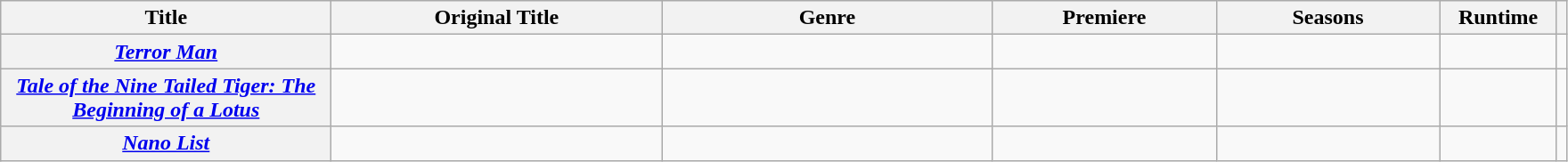<table class="wikitable plainrowheaders sortable">
<tr>
<th scope="col" style="width:15em">Title</th>
<th scope="col" style="width:15em">Original Title</th>
<th scope="col" style="width:15em">Genre</th>
<th scope="col" style="width:10em">Premiere</th>
<th scope="col" style="width:10em">Seasons</th>
<th scope="col" style="width:5em">Runtime</th>
<th scope="col" class="unsortable"></th>
</tr>
<tr>
<th scope="row"><em><a href='#'>Terror Man</a></em></th>
<td></td>
<td></td>
<td></td>
<td></td>
<td></td>
<td style="text-align:center"></td>
</tr>
<tr>
<th scope="row"><em><a href='#'>Tale of the Nine Tailed Tiger: The Beginning of a Lotus</a></em></th>
<td></td>
<td></td>
<td></td>
<td></td>
<td></td>
<td style="text-align:center"></td>
</tr>
<tr>
<th scope="row"><em><a href='#'>Nano List</a></em></th>
<td></td>
<td></td>
<td></td>
<td></td>
<td></td>
<td style="text-align:center"></td>
</tr>
</table>
